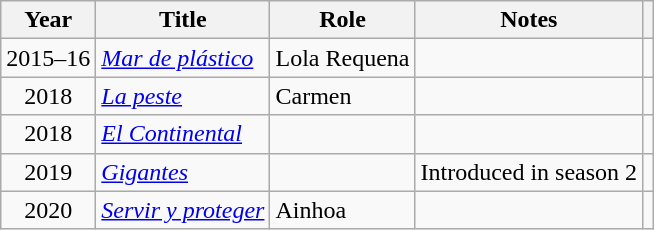<table class="wikitable sortable">
<tr>
<th>Year</th>
<th>Title</th>
<th>Role</th>
<th class="unsortable">Notes</th>
<th></th>
</tr>
<tr>
<td align = "center">2015–16</td>
<td><em><a href='#'>Mar de plástico</a></em></td>
<td>Lola Requena</td>
<td></td>
<td align = "center"></td>
</tr>
<tr>
<td align = "center">2018</td>
<td><em><a href='#'>La peste</a></em></td>
<td>Carmen</td>
<td></td>
<td align = "center"></td>
</tr>
<tr>
<td align = "center">2018</td>
<td><em><a href='#'>El Continental</a></em></td>
<td></td>
<td></td>
<td align = "center"></td>
</tr>
<tr>
<td align = "center">2019</td>
<td><em><a href='#'>Gigantes</a></em></td>
<td></td>
<td>Introduced in season 2</td>
<td align = "center"></td>
</tr>
<tr>
<td align = "center">2020</td>
<td><em><a href='#'>Servir y proteger</a></em></td>
<td>Ainhoa</td>
<td></td>
<td align = "center"></td>
</tr>
</table>
